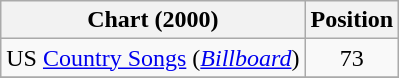<table class="wikitable sortable">
<tr>
<th scope="col">Chart (2000)</th>
<th scope="col">Position</th>
</tr>
<tr>
<td>US <a href='#'>Country Songs</a> (<em><a href='#'>Billboard</a></em>)</td>
<td align="center">73</td>
</tr>
<tr>
</tr>
</table>
